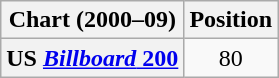<table class="wikitable sortable plainrowheaders" style="text-align:center;">
<tr>
<th scope="col">Chart (2000–09)</th>
<th scope="col">Position</th>
</tr>
<tr>
<th scope="row">US <a href='#'><em>Billboard</em> 200</a></th>
<td>80</td>
</tr>
</table>
